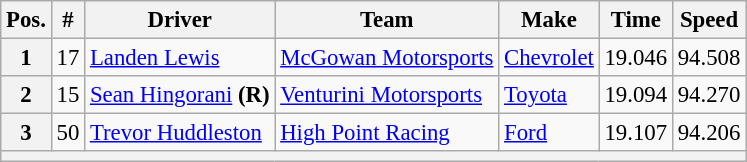<table class="wikitable" style="font-size:95%">
<tr>
<th>Pos.</th>
<th>#</th>
<th>Driver</th>
<th>Team</th>
<th>Make</th>
<th>Time</th>
<th>Speed</th>
</tr>
<tr>
<th>1</th>
<td>17</td>
<td><a href='#'>Landen Lewis</a></td>
<td><a href='#'>McGowan Motorsports</a></td>
<td><a href='#'>Chevrolet</a></td>
<td>19.046</td>
<td>94.508</td>
</tr>
<tr>
<th>2</th>
<td>15</td>
<td><a href='#'>Sean Hingorani</a> <strong>(R)</strong></td>
<td><a href='#'>Venturini Motorsports</a></td>
<td><a href='#'>Toyota</a></td>
<td>19.094</td>
<td>94.270</td>
</tr>
<tr>
<th>3</th>
<td>50</td>
<td><a href='#'>Trevor Huddleston</a></td>
<td><a href='#'>High Point Racing</a></td>
<td><a href='#'>Ford</a></td>
<td>19.107</td>
<td>94.206</td>
</tr>
<tr>
<th colspan="7"></th>
</tr>
</table>
